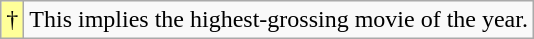<table class="wikitable">
<tr>
<td style="background-color:#FFFF99">†</td>
<td>This implies the highest-grossing movie of the year.</td>
</tr>
</table>
